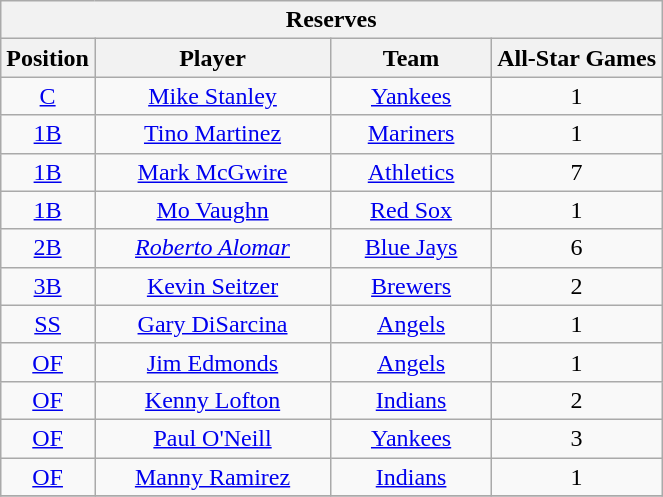<table class="wikitable" style="font-size: 100%; text-align:center;">
<tr>
<th colspan="4">Reserves</th>
</tr>
<tr>
<th>Position</th>
<th width="150">Player</th>
<th width="100">Team</th>
<th>All-Star Games</th>
</tr>
<tr>
<td><a href='#'>C</a></td>
<td><a href='#'>Mike Stanley</a></td>
<td><a href='#'>Yankees</a></td>
<td>1</td>
</tr>
<tr>
<td><a href='#'>1B</a></td>
<td><a href='#'>Tino Martinez</a></td>
<td><a href='#'>Mariners</a></td>
<td>1</td>
</tr>
<tr>
<td><a href='#'>1B</a></td>
<td><a href='#'>Mark McGwire</a></td>
<td><a href='#'>Athletics</a></td>
<td>7</td>
</tr>
<tr>
<td><a href='#'>1B</a></td>
<td><a href='#'>Mo Vaughn</a></td>
<td><a href='#'>Red Sox</a></td>
<td>1</td>
</tr>
<tr>
<td><a href='#'>2B</a></td>
<td><em><a href='#'>Roberto Alomar</a></em></td>
<td><a href='#'>Blue Jays</a></td>
<td>6</td>
</tr>
<tr>
<td><a href='#'>3B</a></td>
<td><a href='#'>Kevin Seitzer</a></td>
<td><a href='#'>Brewers</a></td>
<td>2</td>
</tr>
<tr>
<td><a href='#'>SS</a></td>
<td><a href='#'>Gary DiSarcina</a></td>
<td><a href='#'>Angels</a></td>
<td>1</td>
</tr>
<tr>
<td><a href='#'>OF</a></td>
<td><a href='#'>Jim Edmonds</a></td>
<td><a href='#'>Angels</a></td>
<td>1</td>
</tr>
<tr>
<td><a href='#'>OF</a></td>
<td><a href='#'>Kenny Lofton</a></td>
<td><a href='#'>Indians</a></td>
<td>2</td>
</tr>
<tr>
<td><a href='#'>OF</a></td>
<td><a href='#'>Paul O'Neill</a></td>
<td><a href='#'>Yankees</a></td>
<td>3</td>
</tr>
<tr>
<td><a href='#'>OF</a></td>
<td><a href='#'>Manny Ramirez</a></td>
<td><a href='#'>Indians</a></td>
<td>1</td>
</tr>
<tr>
</tr>
</table>
